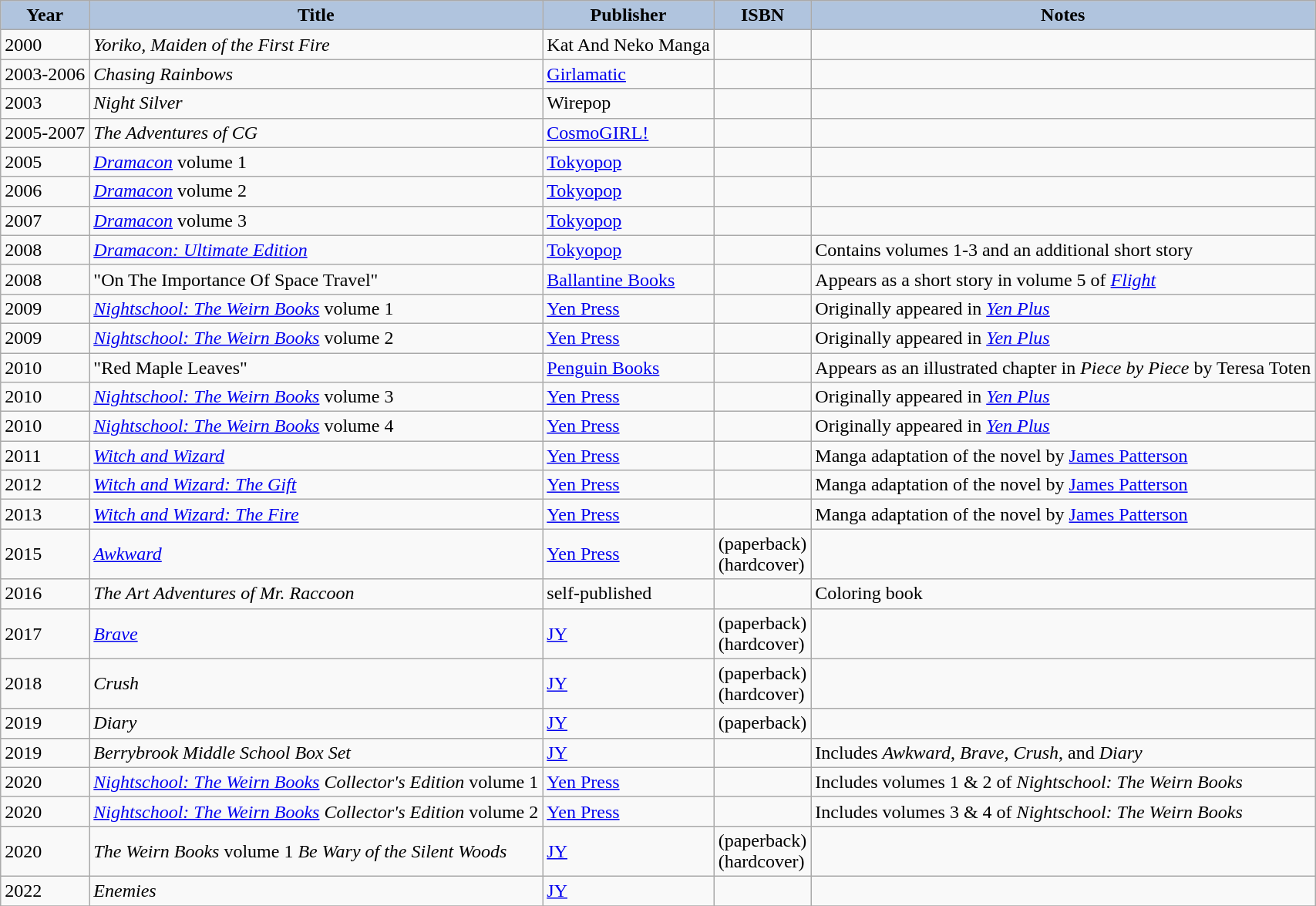<table class="wikitable">
<tr>
<th style="background:#B0C4DE;">Year</th>
<th style="background:#B0C4DE;">Title</th>
<th style="background:#B0C4DE;">Publisher</th>
<th style="background:#B0C4DE;">ISBN</th>
<th style="background:#B0C4DE;">Notes</th>
</tr>
<tr>
<td>2000</td>
<td><em>Yoriko, Maiden of the First Fire</em></td>
<td>Kat And Neko Manga</td>
<td></td>
<td></td>
</tr>
<tr>
<td>2003-2006</td>
<td><em>Chasing Rainbows</em></td>
<td><a href='#'>Girlamatic</a></td>
<td></td>
<td></td>
</tr>
<tr>
<td>2003</td>
<td><em>Night Silver</em></td>
<td>Wirepop</td>
<td></td>
<td></td>
</tr>
<tr>
<td>2005-2007</td>
<td><em>The Adventures of CG</em></td>
<td><a href='#'>CosmoGIRL!</a></td>
<td></td>
<td></td>
</tr>
<tr>
<td>2005</td>
<td><em><a href='#'>Dramacon</a></em> volume 1</td>
<td><a href='#'>Tokyopop</a></td>
<td></td>
<td></td>
</tr>
<tr>
<td>2006</td>
<td><em><a href='#'>Dramacon</a></em> volume 2</td>
<td><a href='#'>Tokyopop</a></td>
<td></td>
<td></td>
</tr>
<tr>
<td>2007</td>
<td><em><a href='#'>Dramacon</a></em> volume 3</td>
<td><a href='#'>Tokyopop</a></td>
<td></td>
<td></td>
</tr>
<tr>
<td>2008</td>
<td><em><a href='#'>Dramacon: Ultimate Edition</a></em></td>
<td><a href='#'>Tokyopop</a></td>
<td></td>
<td>Contains volumes 1-3 and an additional short story</td>
</tr>
<tr>
<td>2008</td>
<td>"On The Importance Of Space Travel"</td>
<td><a href='#'>Ballantine Books</a></td>
<td></td>
<td>Appears as a short story in volume 5 of <em><a href='#'>Flight</a></em></td>
</tr>
<tr>
<td>2009</td>
<td><em><a href='#'>Nightschool: The Weirn Books</a></em> volume 1</td>
<td><a href='#'>Yen Press</a></td>
<td></td>
<td>Originally appeared in <em><a href='#'>Yen Plus</a></em></td>
</tr>
<tr>
<td>2009</td>
<td><em><a href='#'>Nightschool: The Weirn Books</a></em> volume 2</td>
<td><a href='#'>Yen Press</a></td>
<td></td>
<td>Originally appeared in <em><a href='#'>Yen Plus</a></em></td>
</tr>
<tr>
<td>2010</td>
<td>"Red Maple Leaves"</td>
<td><a href='#'>Penguin Books</a></td>
<td></td>
<td>Appears as an illustrated chapter in <em>Piece by Piece</em> by Teresa Toten</td>
</tr>
<tr>
<td>2010</td>
<td><em><a href='#'>Nightschool: The Weirn Books</a></em> volume 3</td>
<td><a href='#'>Yen Press</a></td>
<td></td>
<td>Originally appeared in <em><a href='#'>Yen Plus</a></em></td>
</tr>
<tr>
<td>2010</td>
<td><em><a href='#'>Nightschool: The Weirn Books</a></em> volume 4</td>
<td><a href='#'>Yen Press</a></td>
<td></td>
<td>Originally appeared in <em><a href='#'>Yen Plus</a></em></td>
</tr>
<tr>
<td>2011</td>
<td><em><a href='#'>Witch and Wizard</a></em></td>
<td><a href='#'>Yen Press</a></td>
<td></td>
<td>Manga adaptation of the novel by <a href='#'>James Patterson</a></td>
</tr>
<tr>
<td>2012</td>
<td><em><a href='#'>Witch and Wizard: The Gift</a></em></td>
<td><a href='#'>Yen Press</a></td>
<td></td>
<td>Manga adaptation of the novel by <a href='#'>James Patterson</a></td>
</tr>
<tr>
<td>2013</td>
<td><em><a href='#'>Witch and Wizard: The Fire</a></em></td>
<td><a href='#'>Yen Press</a></td>
<td></td>
<td>Manga adaptation of the novel by <a href='#'>James Patterson</a></td>
</tr>
<tr>
<td>2015</td>
<td><em><a href='#'>Awkward</a></em></td>
<td><a href='#'>Yen Press</a></td>
<td> (paperback)<br> (hardcover)</td>
<td></td>
</tr>
<tr>
<td>2016</td>
<td><em>The Art Adventures of Mr. Raccoon</em></td>
<td>self-published</td>
<td></td>
<td>Coloring book</td>
</tr>
<tr>
<td>2017</td>
<td><a href='#'><em>Brave</em></a></td>
<td><a href='#'>JY</a></td>
<td> (paperback)<br> (hardcover)</td>
<td></td>
</tr>
<tr>
<td>2018</td>
<td><em>Crush</em></td>
<td><a href='#'>JY</a></td>
<td> (paperback)<br> (hardcover)</td>
<td></td>
</tr>
<tr>
<td>2019</td>
<td><em>Diary</em></td>
<td><a href='#'>JY</a></td>
<td> (paperback)</td>
<td></td>
</tr>
<tr>
<td>2019</td>
<td><em>Berrybrook Middle School Box Set</em></td>
<td><a href='#'>JY</a></td>
<td></td>
<td>Includes <em>Awkward</em>, <em>Brave</em>, <em>Crush</em>, and <em>Diary</em></td>
</tr>
<tr>
<td>2020</td>
<td><em><a href='#'>Nightschool: The Weirn Books</a> Collector's Edition</em> volume 1</td>
<td><a href='#'>Yen Press</a></td>
<td></td>
<td>Includes volumes 1 & 2 of <em>Nightschool: The Weirn Books</em></td>
</tr>
<tr>
<td>2020</td>
<td><em><a href='#'>Nightschool: The Weirn Books</a> Collector's Edition</em> volume 2</td>
<td><a href='#'>Yen Press</a></td>
<td></td>
<td>Includes volumes 3 & 4 of <em>Nightschool: The Weirn Books</em></td>
</tr>
<tr>
<td>2020</td>
<td><em>The Weirn Books</em> volume 1 <em>Be Wary of the Silent Woods</em></td>
<td><a href='#'>JY</a></td>
<td> (paperback)<br> (hardcover)</td>
<td></td>
</tr>
<tr>
<td>2022</td>
<td><em>Enemies</em></td>
<td><a href='#'>JY</a></td>
<td></td>
<td></td>
</tr>
<tr>
</tr>
</table>
